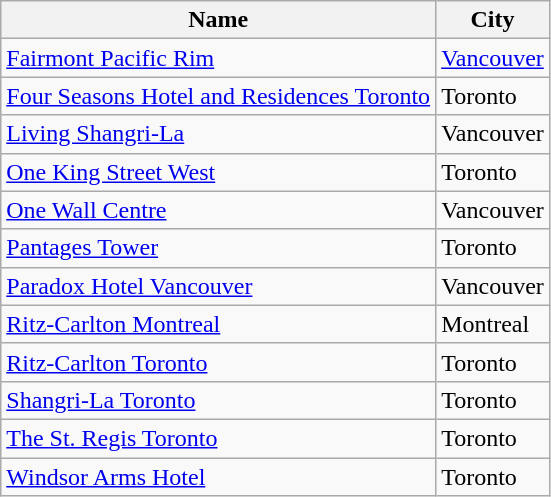<table class="wikitable">
<tr>
<th>Name</th>
<th>City</th>
</tr>
<tr>
<td><a href='#'>Fairmont Pacific Rim</a></td>
<td><a href='#'>Vancouver</a></td>
</tr>
<tr>
<td><a href='#'>Four Seasons Hotel and Residences Toronto</a></td>
<td>Toronto</td>
</tr>
<tr>
<td><a href='#'>Living Shangri-La</a></td>
<td>Vancouver</td>
</tr>
<tr>
<td><a href='#'>One King Street West</a></td>
<td>Toronto</td>
</tr>
<tr>
<td><a href='#'>One Wall Centre</a></td>
<td>Vancouver</td>
</tr>
<tr>
<td><a href='#'>Pantages Tower</a></td>
<td>Toronto</td>
</tr>
<tr>
<td><a href='#'>Paradox Hotel Vancouver</a></td>
<td>Vancouver</td>
</tr>
<tr>
<td><a href='#'>Ritz-Carlton Montreal</a></td>
<td>Montreal</td>
</tr>
<tr>
<td><a href='#'>Ritz-Carlton Toronto</a></td>
<td>Toronto</td>
</tr>
<tr>
<td><a href='#'>Shangri-La Toronto</a></td>
<td>Toronto</td>
</tr>
<tr>
<td><a href='#'>The St. Regis Toronto</a></td>
<td>Toronto</td>
</tr>
<tr>
<td><a href='#'>Windsor Arms Hotel</a></td>
<td>Toronto</td>
</tr>
</table>
